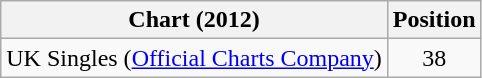<table class="wikitable sortable plainrowheaders" style="text-align:center;">
<tr>
<th scope="col">Chart (2012)</th>
<th scope="col">Position</th>
</tr>
<tr>
<td>UK Singles (<a href='#'>Official Charts Company</a>)</td>
<td style="text-align:center;">38</td>
</tr>
</table>
